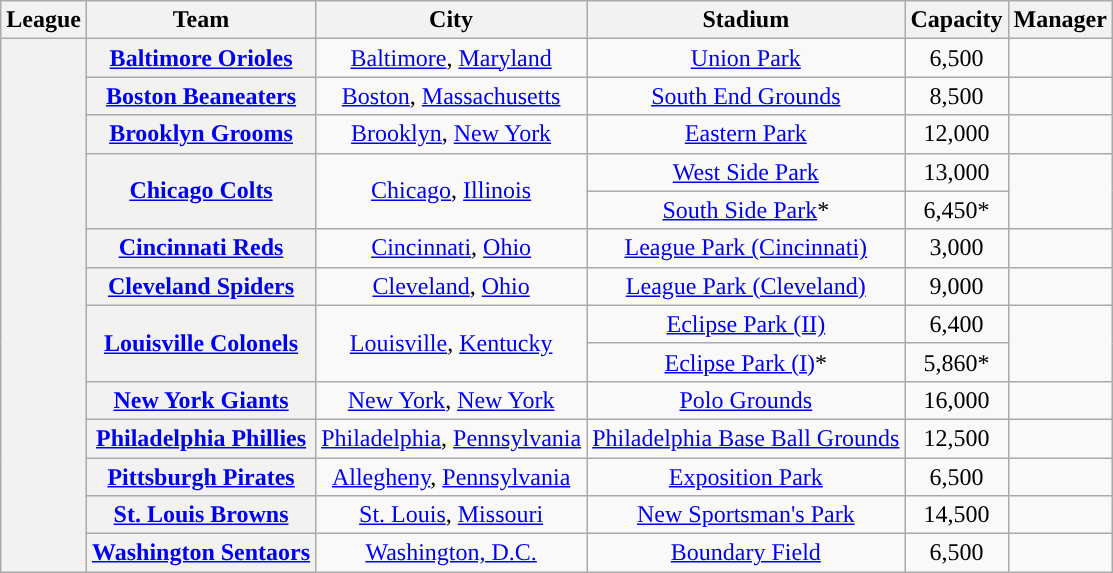<table class="wikitable sortable plainrowheaders" style="text-align:center;">
<tr>
<th scope="col">League</th>
<th scope="col">Team</th>
<th scope="col">City</th>
<th scope="col">Stadium</th>
<th scope="col">Capacity</th>
<th scope="col">Manager</th>
</tr>
<tr>
<th rowspan="14"></th>
<th scope="row"><a href='#'>Baltimore Orioles</a></th>
<td><a href='#'>Baltimore</a>, <a href='#'>Maryland</a></td>
<td><a href='#'>Union Park</a></td>
<td>6,500</td>
<td></td>
</tr>
<tr>
<th scope="row"><a href='#'>Boston Beaneaters</a></th>
<td><a href='#'>Boston</a>, <a href='#'>Massachusetts</a></td>
<td><a href='#'>South End Grounds</a></td>
<td>8,500</td>
<td></td>
</tr>
<tr>
<th scope="row"><a href='#'>Brooklyn Grooms</a></th>
<td><a href='#'>Brooklyn</a>, <a href='#'>New York</a></td>
<td><a href='#'>Eastern Park</a></td>
<td>12,000</td>
<td></td>
</tr>
<tr>
<th rowspan="2" scope="row"><a href='#'>Chicago Colts</a></th>
<td rowspan="2"><a href='#'>Chicago</a>, <a href='#'>Illinois</a></td>
<td><a href='#'>West Side Park</a></td>
<td>13,000</td>
<td rowspan="2"></td>
</tr>
<tr>
<td><a href='#'>South Side Park</a>*</td>
<td>6,450*</td>
</tr>
<tr>
<th scope="row"><a href='#'>Cincinnati Reds</a></th>
<td><a href='#'>Cincinnati</a>, <a href='#'>Ohio</a></td>
<td><a href='#'>League Park (Cincinnati)</a></td>
<td>3,000</td>
<td></td>
</tr>
<tr>
<th scope="row"><a href='#'>Cleveland Spiders</a></th>
<td><a href='#'>Cleveland</a>, <a href='#'>Ohio</a></td>
<td><a href='#'>League Park (Cleveland)</a></td>
<td>9,000</td>
<td></td>
</tr>
<tr>
<th rowspan="2" scope="row"><a href='#'>Louisville Colonels</a></th>
<td rowspan="2"><a href='#'>Louisville</a>, <a href='#'>Kentucky</a></td>
<td><a href='#'>Eclipse Park (II)</a></td>
<td>6,400</td>
<td rowspan="2"></td>
</tr>
<tr>
<td><a href='#'>Eclipse Park (I)</a>*</td>
<td>5,860*</td>
</tr>
<tr>
<th scope="row"><a href='#'>New York Giants</a></th>
<td><a href='#'>New York</a>, <a href='#'>New York</a></td>
<td><a href='#'>Polo Grounds</a></td>
<td>16,000</td>
<td></td>
</tr>
<tr>
<th scope="row"><a href='#'>Philadelphia Phillies</a></th>
<td><a href='#'>Philadelphia</a>, <a href='#'>Pennsylvania</a></td>
<td><a href='#'>Philadelphia Base Ball Grounds</a></td>
<td>12,500</td>
<td></td>
</tr>
<tr>
<th scope="row"><a href='#'>Pittsburgh Pirates</a></th>
<td><a href='#'>Allegheny</a>, <a href='#'>Pennsylvania</a></td>
<td><a href='#'>Exposition Park</a></td>
<td>6,500</td>
<td></td>
</tr>
<tr>
<th scope="row"><a href='#'>St. Louis Browns</a></th>
<td><a href='#'>St. Louis</a>, <a href='#'>Missouri</a></td>
<td><a href='#'>New Sportsman's Park</a></td>
<td>14,500</td>
<td></td>
</tr>
<tr>
<th scope="row"><a href='#'>Washington Sentaors</a></th>
<td><a href='#'>Washington, D.C.</a></td>
<td><a href='#'>Boundary Field</a></td>
<td>6,500</td>
<td></td>
</tr>
</table>
